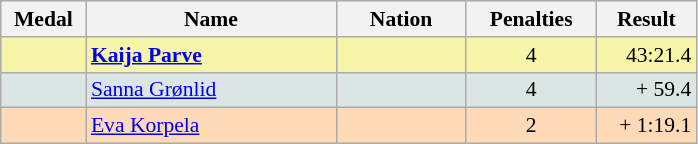<table class=wikitable style="border:1px solid #AAAAAA;font-size:90%">
<tr bgcolor="#E4E4E4">
<th style="border-bottom:1px solid #AAAAAA" width=50>Medal</th>
<th style="border-bottom:1px solid #AAAAAA" width=160>Name</th>
<th style="border-bottom:1px solid #AAAAAA" width=80>Nation</th>
<th style="border-bottom:1px solid #AAAAAA" width=80>Penalties</th>
<th style="border-bottom:1px solid #AAAAAA" width=60>Result</th>
</tr>
<tr bgcolor="#F7F6A8">
<td align="center"></td>
<td><strong><a href='#'>Kaija Parve</a></strong></td>
<td align="center"></td>
<td align="center">4</td>
<td align="right">43:21.4</td>
</tr>
<tr bgcolor="#DCE5E5">
<td align="center"></td>
<td><a href='#'>Sanna Grønlid</a></td>
<td align="center"></td>
<td align="center">4</td>
<td align="right">+ 59.4</td>
</tr>
<tr bgcolor="#FFDAB9">
<td align="center"></td>
<td><a href='#'>Eva Korpela</a></td>
<td align="center"></td>
<td align="center">2</td>
<td align="right">+ 1:19.1</td>
</tr>
</table>
